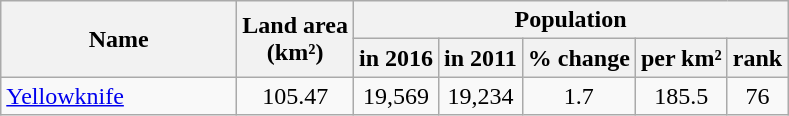<table class="wikitable" style="text-align:center;">
<tr>
<th rowspan="2" width="150px">Name</th>
<th rowspan="2">Land area<br>(km²)</th>
<th colspan="5">Population</th>
</tr>
<tr>
<th>in 2016</th>
<th>in 2011</th>
<th>% change</th>
<th>per km²</th>
<th>rank</th>
</tr>
<tr>
<td align="left"><a href='#'>Yellowknife</a></td>
<td>105.47</td>
<td>19,569</td>
<td>19,234</td>
<td>1.7</td>
<td>185.5</td>
<td>76</td>
</tr>
</table>
